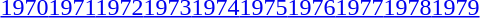<table id="toc" class="toc" summary="Class" align="center">
<tr>
<th></th>
</tr>
<tr>
<td style="text-align:center;"> <a href='#'>1970</a><a href='#'>1971</a><a href='#'>1972</a><a href='#'>1973</a><a href='#'>1974</a><a href='#'>1975</a><a href='#'>1976</a><a href='#'>1977</a><a href='#'>1978</a><a href='#'>1979</a> </td>
</tr>
</table>
